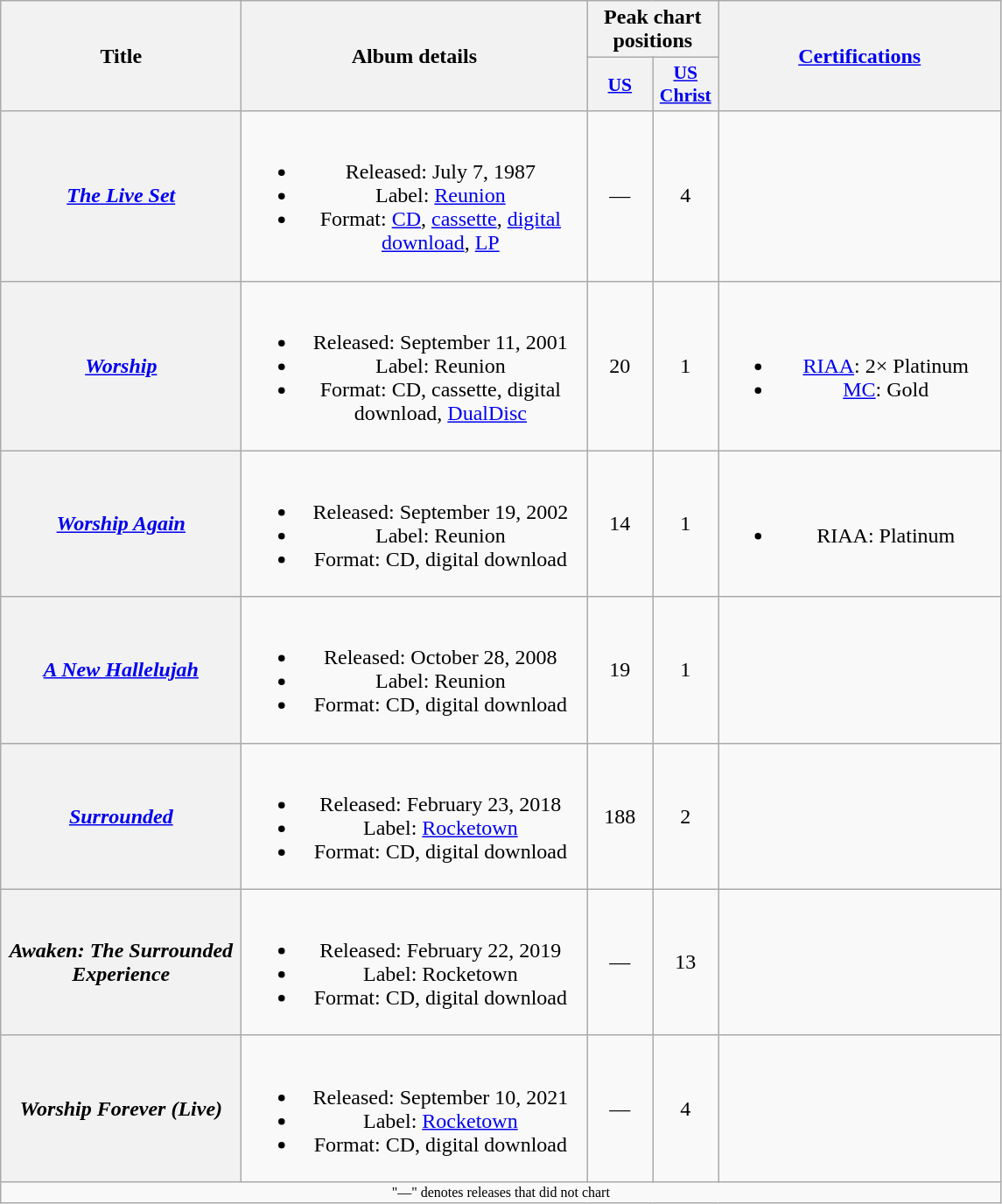<table class="wikitable plainrowheaders" style="text-align:center;">
<tr>
<th scope="col" rowspan="2" style="width:11em;">Title</th>
<th scope="col" rowspan="2" style="width:16em;">Album details</th>
<th scope="col" colspan="2">Peak chart positions</th>
<th scope="col" rowspan="2" style="width:13em;"><a href='#'>Certifications</a></th>
</tr>
<tr>
<th style="width:3em; font-size:90%"><a href='#'>US</a><br></th>
<th style="width:3em; font-size:90%"><a href='#'>US<br>Christ</a><br></th>
</tr>
<tr>
<th scope="row"><em><a href='#'>The Live Set</a></em></th>
<td><br><ul><li>Released: July 7, 1987</li><li>Label: <a href='#'>Reunion</a></li><li>Format: <a href='#'>CD</a>, <a href='#'>cassette</a>, <a href='#'>digital download</a>, <a href='#'>LP</a></li></ul></td>
<td>—</td>
<td>4</td>
<td></td>
</tr>
<tr>
<th scope="row"><em><a href='#'>Worship</a></em></th>
<td><br><ul><li>Released: September 11, 2001</li><li>Label: Reunion</li><li>Format: CD, cassette, digital download, <a href='#'>DualDisc</a></li></ul></td>
<td>20</td>
<td>1</td>
<td><br><ul><li><a href='#'>RIAA</a>: 2× Platinum</li><li><a href='#'>MC</a>: Gold</li></ul></td>
</tr>
<tr>
<th scope="row"><em><a href='#'>Worship Again</a></em></th>
<td><br><ul><li>Released: September 19, 2002</li><li>Label: Reunion</li><li>Format: CD, digital download</li></ul></td>
<td>14</td>
<td>1</td>
<td><br><ul><li>RIAA: Platinum</li></ul></td>
</tr>
<tr>
<th scope="row"><em><a href='#'>A New Hallelujah</a></em></th>
<td><br><ul><li>Released: October 28, 2008</li><li>Label: Reunion</li><li>Format: CD, digital download</li></ul></td>
<td>19</td>
<td>1</td>
<td></td>
</tr>
<tr>
<th scope="row"><em><a href='#'>Surrounded</a></em></th>
<td><br><ul><li>Released: February 23, 2018</li><li>Label: <a href='#'>Rocketown</a></li><li>Format: CD, digital download</li></ul></td>
<td>188</td>
<td>2</td>
<td></td>
</tr>
<tr>
<th scope="row"><em>Awaken: The Surrounded Experience</em></th>
<td><br><ul><li>Released: February 22, 2019</li><li>Label: Rocketown</li><li>Format: CD, digital download</li></ul></td>
<td>—</td>
<td>13</td>
<td></td>
</tr>
<tr>
<th scope="row"><em>Worship Forever (Live)</em></th>
<td><br><ul><li>Released: September 10, 2021</li><li>Label: <a href='#'>Rocketown</a></li><li>Format: CD, digital download</li></ul></td>
<td>—</td>
<td>4</td>
<td></td>
</tr>
<tr>
<td colspan="10" style="font-size:8pt">"—" denotes releases that did not chart</td>
</tr>
</table>
